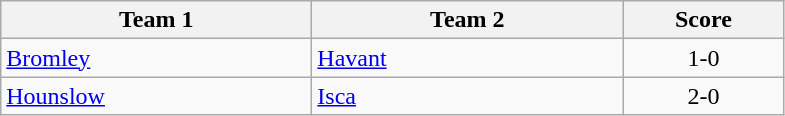<table class="wikitable" style="font-size: 100%">
<tr>
<th width=200>Team 1</th>
<th width=200>Team 2</th>
<th width=100>Score</th>
</tr>
<tr>
<td><a href='#'>Bromley</a></td>
<td><a href='#'>Havant</a></td>
<td align=center>1-0</td>
</tr>
<tr>
<td><a href='#'>Hounslow</a></td>
<td><a href='#'>Isca</a></td>
<td align=center>2-0</td>
</tr>
</table>
